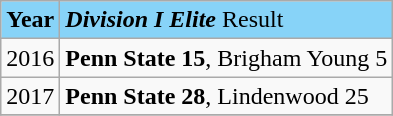<table class="wikitable" style="font-size:100%;">
<tr ! style="background-color: #87D3F8;">
<td><strong>Year</strong></td>
<td><strong> <em>Division I Elite</em> </strong> Result</td>
</tr>
<tr --->
<td>2016</td>
<td><strong>Penn State 15</strong>, Brigham Young 5</td>
</tr>
<tr --->
<td>2017</td>
<td><strong>Penn State 28</strong>, Lindenwood 25</td>
</tr>
<tr --->
</tr>
</table>
